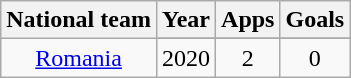<table class="wikitable" style="text-align: center;">
<tr>
<th>National team</th>
<th>Year</th>
<th>Apps</th>
<th>Goals</th>
</tr>
<tr>
<td rowspan="2"><a href='#'>Romania</a></td>
</tr>
<tr>
<td>2020</td>
<td>2</td>
<td>0</td>
</tr>
</table>
